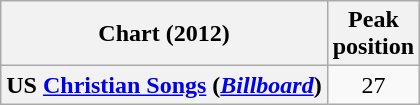<table class="wikitable sortable plainrowheaders" style="text-align:center">
<tr>
<th scope="col">Chart (2012)</th>
<th scope="col">Peak<br>position</th>
</tr>
<tr>
<th scope="row">US <a href='#'>Christian Songs</a> (<em><a href='#'>Billboard</a></em>)</th>
<td>27</td>
</tr>
</table>
